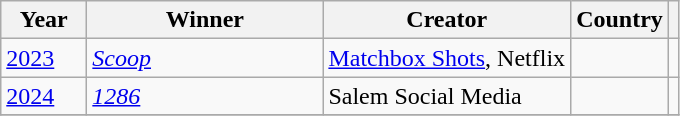<table class="wikitable" align="center" |>
<tr>
<th style="width:50px">Year</th>
<th style="width:150px">Winner</th>
<th>Creator</th>
<th>Country</th>
<th></th>
</tr>
<tr>
<td><a href='#'>2023</a></td>
<td><em><a href='#'>Scoop</a></em></td>
<td><a href='#'>Matchbox Shots</a>, Netflix</td>
<td></td>
<td style="text-align: center;"></td>
</tr>
<tr>
<td><a href='#'>2024</a></td>
<td><em><a href='#'>1286</a></em></td>
<td>Salem Social Media</td>
<td></td>
<td style="text-align: center;"></td>
</tr>
<tr>
</tr>
</table>
